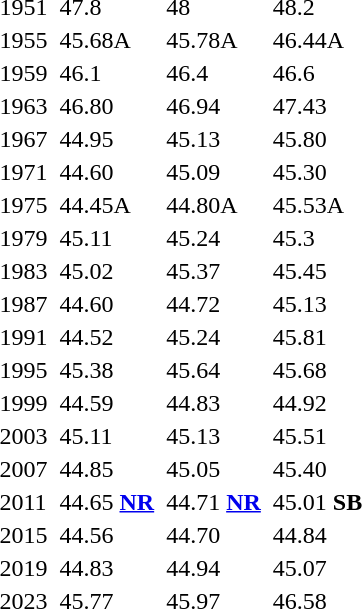<table>
<tr>
<td>1951<br></td>
<td></td>
<td>47.8</td>
<td></td>
<td>48</td>
<td></td>
<td>48.2</td>
</tr>
<tr>
<td>1955<br></td>
<td></td>
<td>45.68A</td>
<td></td>
<td>45.78A</td>
<td></td>
<td>46.44A</td>
</tr>
<tr>
<td>1959<br></td>
<td></td>
<td>46.1</td>
<td></td>
<td>46.4</td>
<td></td>
<td>46.6</td>
</tr>
<tr>
<td>1963<br></td>
<td></td>
<td>46.80</td>
<td></td>
<td>46.94</td>
<td></td>
<td>47.43</td>
</tr>
<tr>
<td>1967<br></td>
<td></td>
<td>44.95</td>
<td></td>
<td>45.13</td>
<td></td>
<td>45.80</td>
</tr>
<tr>
<td>1971<br></td>
<td></td>
<td>44.60</td>
<td></td>
<td>45.09</td>
<td></td>
<td>45.30 </td>
</tr>
<tr>
<td>1975<br></td>
<td></td>
<td>44.45A</td>
<td></td>
<td>44.80A</td>
<td></td>
<td>45.53A</td>
</tr>
<tr>
<td>1979<br></td>
<td></td>
<td>45.11</td>
<td></td>
<td>45.24</td>
<td></td>
<td>45.3</td>
</tr>
<tr>
<td>1983<br></td>
<td></td>
<td>45.02</td>
<td></td>
<td>45.37</td>
<td></td>
<td>45.45</td>
</tr>
<tr>
<td>1987<br></td>
<td></td>
<td>44.60</td>
<td></td>
<td>44.72</td>
<td></td>
<td>45.13</td>
</tr>
<tr>
<td>1991<br></td>
<td></td>
<td>44.52</td>
<td></td>
<td>45.24</td>
<td></td>
<td>45.81</td>
</tr>
<tr>
<td>1995<br></td>
<td></td>
<td>45.38</td>
<td></td>
<td>45.64</td>
<td></td>
<td>45.68</td>
</tr>
<tr>
<td>1999<br></td>
<td></td>
<td>44.59</td>
<td></td>
<td>44.83</td>
<td></td>
<td>44.92</td>
</tr>
<tr>
<td>2003<br></td>
<td></td>
<td>45.11</td>
<td></td>
<td>45.13</td>
<td></td>
<td>45.51</td>
</tr>
<tr>
<td>2007<br></td>
<td></td>
<td>44.85</td>
<td></td>
<td>45.05</td>
<td></td>
<td>45.40</td>
</tr>
<tr>
<td>2011<br></td>
<td></td>
<td>44.65 <strong><a href='#'>NR</a></strong></td>
<td></td>
<td>44.71 <strong><a href='#'>NR</a></strong></td>
<td></td>
<td>45.01 <strong>SB</strong></td>
</tr>
<tr>
<td>2015<br></td>
<td></td>
<td>44.56  </td>
<td></td>
<td>44.70</td>
<td></td>
<td>44.84  </td>
</tr>
<tr>
<td>2019<br></td>
<td></td>
<td>44.83</td>
<td></td>
<td>44.94</td>
<td></td>
<td>45.07</td>
</tr>
<tr>
<td>2023<br></td>
<td></td>
<td>45.77</td>
<td></td>
<td>45.97</td>
<td></td>
<td>46.58</td>
</tr>
</table>
